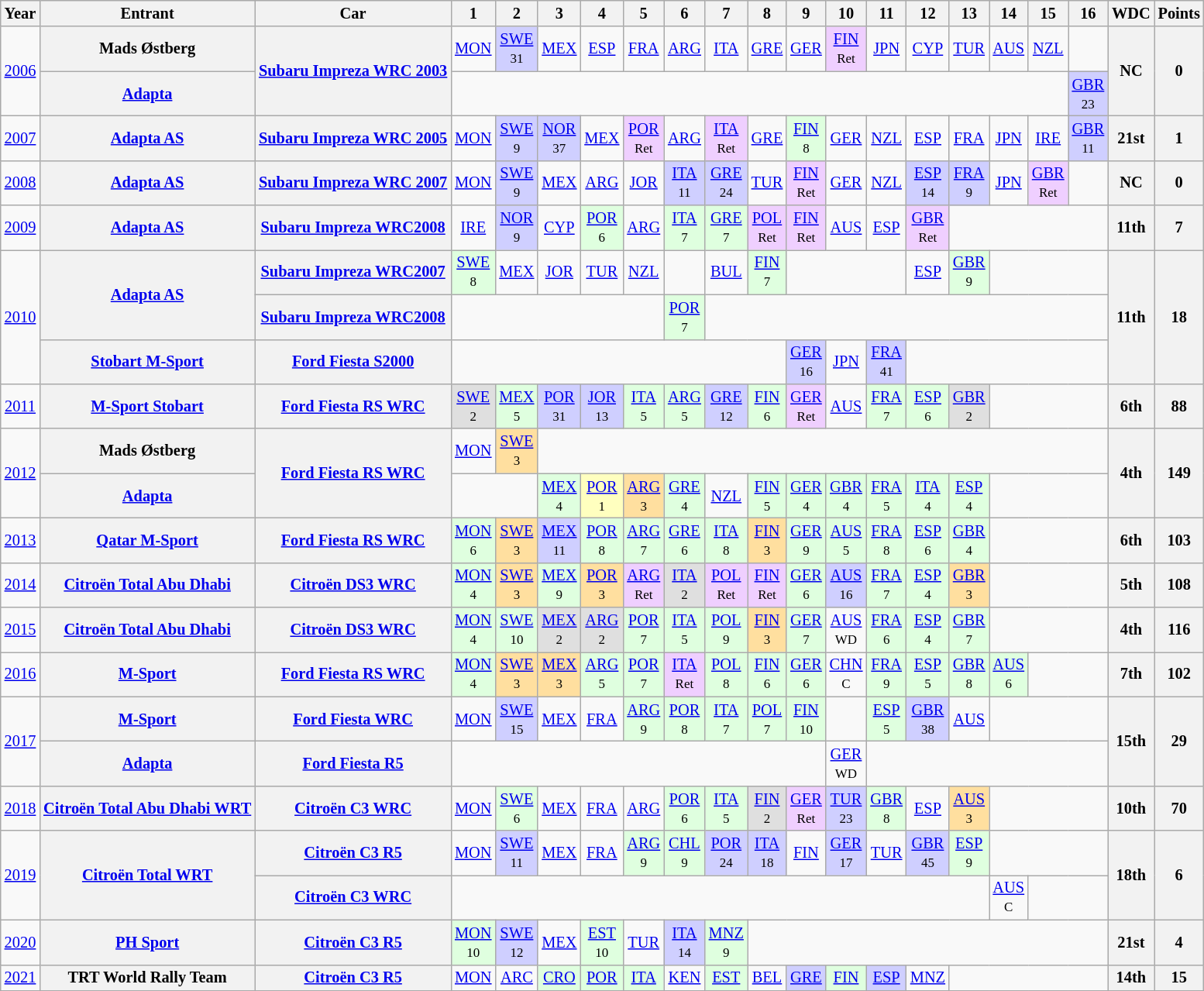<table class="wikitable" border="1" style="text-align:center; font-size:85%;">
<tr>
<th>Year</th>
<th>Entrant</th>
<th>Car</th>
<th>1</th>
<th>2</th>
<th>3</th>
<th>4</th>
<th>5</th>
<th>6</th>
<th>7</th>
<th>8</th>
<th>9</th>
<th>10</th>
<th>11</th>
<th>12</th>
<th>13</th>
<th>14</th>
<th>15</th>
<th>16</th>
<th>WDC</th>
<th>Points</th>
</tr>
<tr>
<td rowspan=2><a href='#'>2006</a></td>
<th nowrap>Mads Østberg</th>
<th rowspan=2 nowrap><a href='#'>Subaru Impreza WRC 2003</a></th>
<td><a href='#'>MON</a></td>
<td style="background:#CFCFFF;"><a href='#'>SWE</a><br><small>31</small></td>
<td><a href='#'>MEX</a></td>
<td><a href='#'>ESP</a></td>
<td><a href='#'>FRA</a></td>
<td><a href='#'>ARG</a></td>
<td><a href='#'>ITA</a></td>
<td><a href='#'>GRE</a></td>
<td><a href='#'>GER</a></td>
<td style="background:#EFCFFF;"><a href='#'>FIN</a><br><small>Ret</small></td>
<td><a href='#'>JPN</a></td>
<td><a href='#'>CYP</a></td>
<td><a href='#'>TUR</a></td>
<td><a href='#'>AUS</a></td>
<td><a href='#'>NZL</a></td>
<td></td>
<th rowspan=2>NC</th>
<th rowspan=2>0</th>
</tr>
<tr>
<th nowrap><a href='#'>Adapta</a></th>
<td colspan=15></td>
<td style="background:#CFCFFF;"><a href='#'>GBR</a><br><small>23</small></td>
</tr>
<tr>
<td><a href='#'>2007</a></td>
<th nowrap><a href='#'>Adapta AS</a></th>
<th nowrap><a href='#'>Subaru Impreza WRC 2005</a></th>
<td><a href='#'>MON</a></td>
<td style="background:#CFCFFF;"><a href='#'>SWE</a><br><small>9</small></td>
<td style="background:#CFCFFF;"><a href='#'>NOR</a><br><small>37</small></td>
<td><a href='#'>MEX</a></td>
<td style="background:#EFCFFF;"><a href='#'>POR</a><br><small>Ret</small></td>
<td><a href='#'>ARG</a></td>
<td style="background:#EFCFFF;"><a href='#'>ITA</a><br><small>Ret</small></td>
<td><a href='#'>GRE</a></td>
<td style="background:#DFFFDF;"><a href='#'>FIN</a><br><small>8</small></td>
<td><a href='#'>GER</a></td>
<td><a href='#'>NZL</a></td>
<td><a href='#'>ESP</a></td>
<td><a href='#'>FRA</a></td>
<td><a href='#'>JPN</a></td>
<td><a href='#'>IRE</a></td>
<td style="background:#CFCFFF;"><a href='#'>GBR</a><br><small>11</small></td>
<th>21st</th>
<th>1</th>
</tr>
<tr>
<td><a href='#'>2008</a></td>
<th nowrap><a href='#'>Adapta AS</a></th>
<th nowrap><a href='#'>Subaru Impreza WRC 2007</a></th>
<td><a href='#'>MON</a></td>
<td style="background:#CFCFFF;"><a href='#'>SWE</a><br><small>9</small></td>
<td><a href='#'>MEX</a></td>
<td><a href='#'>ARG</a></td>
<td><a href='#'>JOR</a></td>
<td style="background:#CFCFFF;"><a href='#'>ITA</a><br><small>11</small></td>
<td style="background:#CFCFFF;"><a href='#'>GRE</a><br><small>24</small></td>
<td><a href='#'>TUR</a></td>
<td style="background:#EFCFFF;"><a href='#'>FIN</a><br><small>Ret</small></td>
<td><a href='#'>GER</a></td>
<td><a href='#'>NZL</a></td>
<td style="background:#CFCFFF;"><a href='#'>ESP</a><br><small>14</small></td>
<td style="background:#CFCFFF;"><a href='#'>FRA</a><br><small>9</small></td>
<td><a href='#'>JPN</a></td>
<td style="background:#EFCFFF;"><a href='#'>GBR</a><br><small>Ret</small></td>
<td></td>
<th>NC</th>
<th>0</th>
</tr>
<tr>
<td><a href='#'>2009</a></td>
<th nowrap><a href='#'>Adapta AS</a></th>
<th nowrap><a href='#'>Subaru Impreza WRC2008</a></th>
<td><a href='#'>IRE</a></td>
<td style="background:#CFCFFF;"><a href='#'>NOR</a><br><small>9</small></td>
<td><a href='#'>CYP</a></td>
<td style="background:#DFFFDF;"><a href='#'>POR</a><br><small>6</small></td>
<td><a href='#'>ARG</a></td>
<td style="background:#DFFFDF;"><a href='#'>ITA</a><br><small>7</small></td>
<td style="background:#DFFFDF;"><a href='#'>GRE</a><br><small>7</small></td>
<td style="background:#EFCFFF;"><a href='#'>POL</a><br><small>Ret</small></td>
<td style="background:#EFCFFF;"><a href='#'>FIN</a><br><small>Ret</small></td>
<td><a href='#'>AUS</a></td>
<td><a href='#'>ESP</a></td>
<td style="background:#EFCFFF;"><a href='#'>GBR</a><br><small>Ret</small></td>
<td colspan=4></td>
<th>11th</th>
<th>7</th>
</tr>
<tr>
<td rowspan="3"><a href='#'>2010</a></td>
<th rowspan="2" nowrap><a href='#'>Adapta AS</a></th>
<th nowrap><a href='#'>Subaru Impreza WRC2007</a></th>
<td style="background:#DFFFDF;"><a href='#'>SWE</a><br><small>8</small></td>
<td><a href='#'>MEX</a></td>
<td><a href='#'>JOR</a></td>
<td><a href='#'>TUR</a></td>
<td><a href='#'>NZL</a></td>
<td></td>
<td><a href='#'>BUL</a></td>
<td style="background:#DFFFDF;"><a href='#'>FIN</a><br><small>7</small></td>
<td colspan=3></td>
<td><a href='#'>ESP</a></td>
<td style="background:#DFFFDF;"><a href='#'>GBR</a><br><small>9</small></td>
<td colspan=3></td>
<th rowspan="3">11th</th>
<th rowspan="3">18</th>
</tr>
<tr>
<th nowrap><a href='#'>Subaru Impreza WRC2008</a></th>
<td colspan=5></td>
<td style="background:#DFFFDF;"><a href='#'>POR</a><br><small>7</small></td>
<td colspan=10></td>
</tr>
<tr>
<th nowrap><a href='#'>Stobart M-Sport</a></th>
<th nowrap><a href='#'>Ford Fiesta S2000</a></th>
<td colspan=8></td>
<td style="background:#CFCFFF;"><a href='#'>GER</a><br><small>16</small></td>
<td><a href='#'>JPN</a></td>
<td style="background:#CFCFFF;"><a href='#'>FRA</a><br><small>41</small></td>
<td colspan=5></td>
</tr>
<tr>
<td><a href='#'>2011</a></td>
<th nowrap><a href='#'>M-Sport Stobart</a></th>
<th nowrap><a href='#'>Ford Fiesta RS WRC</a></th>
<td style="background:#DFDFDF;"><a href='#'>SWE</a><br><small>2</small></td>
<td style="background:#DFFFDF;"><a href='#'>MEX</a><br><small>5</small></td>
<td style="background:#CFCFFF;"><a href='#'>POR</a><br><small>31</small></td>
<td style="background:#CFCFFF;"><a href='#'>JOR</a><br><small>13</small></td>
<td style="background:#DFFFDF;"><a href='#'>ITA</a><br><small>5</small></td>
<td style="background:#DFFFDF;"><a href='#'>ARG</a><br><small>5</small></td>
<td style="background:#CFCFFF;"><a href='#'>GRE</a><br><small>12</small></td>
<td style="background:#DFFFDF;"><a href='#'>FIN</a><br><small>6</small></td>
<td style="background:#EFCFFF;"><a href='#'>GER</a><br><small>Ret</small></td>
<td><a href='#'>AUS</a></td>
<td style="background:#DFFFDF;"><a href='#'>FRA</a><br><small>7</small></td>
<td style="background:#DFFFDF;"><a href='#'>ESP</a><br><small>6</small></td>
<td style="background:#DFDFDF;"><a href='#'>GBR</a><br><small>2</small></td>
<td colspan=3></td>
<th>6th</th>
<th>88</th>
</tr>
<tr>
<td rowspan=2><a href='#'>2012</a></td>
<th nowrap>Mads Østberg</th>
<th rowspan=2 nowrap><a href='#'>Ford Fiesta RS WRC</a></th>
<td><a href='#'>MON</a></td>
<td style="background:#FFDF9F;"><a href='#'>SWE</a><br><small>3</small></td>
<td colspan=14></td>
<th rowspan=2>4th</th>
<th rowspan=2>149</th>
</tr>
<tr>
<th nowrap><a href='#'>Adapta</a></th>
<td colspan=2></td>
<td style="background:#DFFFDF;"><a href='#'>MEX</a><br><small>4</small></td>
<td style="background:#FFFFBF;"><a href='#'>POR</a><br><small>1</small></td>
<td style="background:#FFDF9F;"><a href='#'>ARG</a><br><small>3</small></td>
<td style="background:#DFFFDF;"><a href='#'>GRE</a><br><small>4</small></td>
<td><a href='#'>NZL</a></td>
<td style="background:#DFFFDF;"><a href='#'>FIN</a><br><small>5</small></td>
<td style="background:#DFFFDF;"><a href='#'>GER</a><br><small>4</small></td>
<td style="background:#DFFFDF;"><a href='#'>GBR</a><br><small>4</small></td>
<td style="background:#DFFFDF;"><a href='#'>FRA</a><br><small>5</small></td>
<td style="background:#DFFFDF;"><a href='#'>ITA</a><br><small>4</small></td>
<td style="background:#DFFFDF;"><a href='#'>ESP</a><br><small>4</small></td>
<td colspan=3></td>
</tr>
<tr>
<td><a href='#'>2013</a></td>
<th nowrap><a href='#'>Qatar M-Sport</a></th>
<th nowrap><a href='#'>Ford Fiesta RS WRC</a></th>
<td style="background:#DFFFDF;"><a href='#'>MON</a><br><small>6</small></td>
<td style="background:#FFDF9F;"><a href='#'>SWE</a><br><small>3</small></td>
<td style="background:#CFCFFF;"><a href='#'>MEX</a><br><small>11</small></td>
<td style="background:#DFFFDF;"><a href='#'>POR</a><br><small>8</small></td>
<td style="background:#DFFFDF;"><a href='#'>ARG</a><br><small>7</small></td>
<td style="background:#DFFFDF;"><a href='#'>GRE</a><br><small>6</small></td>
<td style="background:#DFFFDF;"><a href='#'>ITA</a><br><small>8</small></td>
<td style="background:#FFDF9F;"><a href='#'>FIN</a><br><small>3</small></td>
<td style="background:#DFFFDF;"><a href='#'>GER</a><br><small>9</small></td>
<td style="background:#DFFFDF;"><a href='#'>AUS</a><br><small>5</small></td>
<td style="background:#DFFFDF;"><a href='#'>FRA</a><br><small>8</small></td>
<td style="background:#DFFFDF;"><a href='#'>ESP</a><br><small>6</small></td>
<td style="background:#DFFFDF;"><a href='#'>GBR</a><br><small>4</small></td>
<td colspan=3></td>
<th>6th</th>
<th>103</th>
</tr>
<tr>
<td><a href='#'>2014</a></td>
<th nowrap><a href='#'>Citroën Total Abu Dhabi</a></th>
<th nowrap><a href='#'>Citroën DS3 WRC</a></th>
<td style="background:#DFFFDF;"><a href='#'>MON</a><br><small>4</small></td>
<td style="background:#FFDF9F;"><a href='#'>SWE</a><br><small>3</small></td>
<td style="background:#DFFFDF;"><a href='#'>MEX</a><br><small>9</small></td>
<td style="background:#FFDF9F;"><a href='#'>POR</a><br><small>3</small></td>
<td style="background:#EFCFFF;"><a href='#'>ARG</a><br><small>Ret</small></td>
<td style="background:#DFDFDF;"><a href='#'>ITA</a><br><small>2</small></td>
<td style="background:#EFCFFF;"><a href='#'>POL</a><br><small>Ret</small></td>
<td style="background:#EFCFFF;"><a href='#'>FIN</a><br><small>Ret</small></td>
<td style="background:#DFFFDF;"><a href='#'>GER</a><br><small>6</small></td>
<td style="background:#CFCFFF;"><a href='#'>AUS</a><br><small>16</small></td>
<td style="background:#DFFFDF;"><a href='#'>FRA</a><br><small>7</small></td>
<td style="background:#DFFFDF;"><a href='#'>ESP</a><br><small>4</small></td>
<td style="background:#FFDF9F;"><a href='#'>GBR</a><br><small>3</small></td>
<td colspan=3></td>
<th>5th</th>
<th>108</th>
</tr>
<tr>
<td><a href='#'>2015</a></td>
<th nowrap><a href='#'>Citroën Total Abu Dhabi</a></th>
<th nowrap><a href='#'>Citroën DS3 WRC</a></th>
<td style="background:#DFFFDF;"><a href='#'>MON</a><br><small>4</small></td>
<td style="background:#DFFFDF;"><a href='#'>SWE</a><br><small>10</small></td>
<td style="background:#DFDFDF;"><a href='#'>MEX</a><br><small>2</small></td>
<td style="background:#DFDFDF;"><a href='#'>ARG</a><br><small>2</small></td>
<td style="background:#DFFFDF;"><a href='#'>POR</a><br><small>7</small></td>
<td style="background:#DFFFDF;"><a href='#'>ITA</a><br><small>5</small></td>
<td style="background:#DFFFDF;"><a href='#'>POL</a><br><small>9</small></td>
<td style="background:#FFDF9F;"><a href='#'>FIN</a><br><small>3</small></td>
<td style="background:#DFFFDF;"><a href='#'>GER</a><br><small>7</small></td>
<td><a href='#'>AUS</a><br><small>WD</small></td>
<td style="background:#DFFFDF;"><a href='#'>FRA</a><br><small>6</small></td>
<td style="background:#DFFFDF;"><a href='#'>ESP</a><br><small>4</small></td>
<td style="background:#DFFFDF;"><a href='#'>GBR</a><br><small>7</small></td>
<td colspan=3></td>
<th>4th</th>
<th>116</th>
</tr>
<tr>
<td><a href='#'>2016</a></td>
<th nowrap><a href='#'>M-Sport</a></th>
<th nowrap><a href='#'>Ford Fiesta RS WRC</a></th>
<td style="background:#DFFFDF;"><a href='#'>MON</a><br><small>4</small></td>
<td style="background:#FFDF9F;"><a href='#'>SWE</a><br><small>3</small></td>
<td style="background:#FFDF9F;"><a href='#'>MEX</a><br><small>3</small></td>
<td style="background:#DFFFDF;"><a href='#'>ARG</a><br><small>5</small></td>
<td style="background:#DFFFDF;"><a href='#'>POR</a><br><small>7</small></td>
<td style="background:#EFCFFF;"><a href='#'>ITA</a><br><small>Ret</small></td>
<td style="background:#DFFFDF;"><a href='#'>POL</a><br><small>8</small></td>
<td style="background:#DFFFDF;"><a href='#'>FIN</a><br><small>6</small></td>
<td style="background:#DFFFDF;"><a href='#'>GER</a><br><small>6</small></td>
<td><a href='#'>CHN</a><br><small>C</small></td>
<td style="background:#DFFFDF;"><a href='#'>FRA</a><br><small>9</small></td>
<td style="background:#DFFFDF;"><a href='#'>ESP</a><br><small>5</small></td>
<td style="background:#DFFFDF;"><a href='#'>GBR</a><br><small>8</small></td>
<td style="background:#DFFFDF;"><a href='#'>AUS</a><br><small>6</small></td>
<td colspan=2></td>
<th>7th</th>
<th>102</th>
</tr>
<tr>
<td rowspan=2><a href='#'>2017</a></td>
<th nowrap><a href='#'>M-Sport</a></th>
<th nowrap><a href='#'>Ford Fiesta WRC</a></th>
<td><a href='#'>MON</a></td>
<td style="background:#CFCFFF;"><a href='#'>SWE</a><br><small>15</small></td>
<td><a href='#'>MEX</a></td>
<td><a href='#'>FRA</a></td>
<td style="background:#DFFFDF;"><a href='#'>ARG</a><br><small>9</small></td>
<td style="background:#DFFFDF;"><a href='#'>POR</a><br><small>8</small></td>
<td style="background:#DFFFDF;"><a href='#'>ITA</a><br><small>7</small></td>
<td style="background:#DFFFDF;"><a href='#'>POL</a><br><small>7</small></td>
<td style="background:#DFFFDF;"><a href='#'>FIN</a><br><small>10</small></td>
<td></td>
<td style="background:#DFFFDF;"><a href='#'>ESP</a><br><small>5</small></td>
<td style="background:#CFCFFF;"><a href='#'>GBR</a><br><small>38</small></td>
<td><a href='#'>AUS</a></td>
<td colspan=3></td>
<th rowspan=2>15th</th>
<th rowspan=2>29</th>
</tr>
<tr>
<th nowrap><a href='#'>Adapta</a></th>
<th nowrap><a href='#'>Ford Fiesta R5</a></th>
<td colspan=9></td>
<td><a href='#'>GER</a><br><small>WD</small></td>
<td colspan=6></td>
</tr>
<tr>
<td><a href='#'>2018</a></td>
<th nowrap><a href='#'>Citroën Total Abu Dhabi WRT</a></th>
<th nowrap><a href='#'>Citroën C3 WRC</a></th>
<td><a href='#'>MON</a></td>
<td style="background:#DFFFDF;"><a href='#'>SWE</a><br><small>6</small></td>
<td><a href='#'>MEX</a></td>
<td><a href='#'>FRA</a></td>
<td><a href='#'>ARG</a></td>
<td style="background:#DFFFDF;"><a href='#'>POR</a><br><small>6</small></td>
<td style="background:#DFFFDF;"><a href='#'>ITA</a><br><small>5</small></td>
<td style="background:#DFDFDF;"><a href='#'>FIN</a><br><small>2</small></td>
<td style="background:#EFCFFF;"><a href='#'>GER</a><br><small>Ret</small></td>
<td style="background:#CFCFFF;"><a href='#'>TUR</a><br><small>23</small></td>
<td style="background:#DFFFDF;"><a href='#'>GBR</a><br><small>8</small></td>
<td><a href='#'>ESP</a></td>
<td style="background:#FFDF9F;"><a href='#'>AUS</a><br><small>3</small></td>
<td colspan=3></td>
<th>10th</th>
<th>70</th>
</tr>
<tr>
<td rowspan="2"><a href='#'>2019</a></td>
<th rowspan="2" nowrap><a href='#'>Citroën Total WRT</a></th>
<th nowrap><a href='#'>Citroën C3 R5</a></th>
<td><a href='#'>MON</a></td>
<td style="background:#CFCFFF;"><a href='#'>SWE</a><br><small>11</small></td>
<td><a href='#'>MEX</a></td>
<td><a href='#'>FRA</a></td>
<td style="background:#DFFFDF;"><a href='#'>ARG</a><br><small>9</small></td>
<td style="background:#DFFFDF;"><a href='#'>CHL</a><br><small>9</small></td>
<td style="background:#CFCFFF;"><a href='#'>POR</a><br><small>24</small></td>
<td style="background:#CFCFFF;"><a href='#'>ITA</a><br><small>18</small></td>
<td><a href='#'>FIN</a></td>
<td style="background:#CFCFFF;"><a href='#'>GER</a><br><small>17</small></td>
<td><a href='#'>TUR</a></td>
<td style="background:#CFCFFF;"><a href='#'>GBR</a><br><small>45</small></td>
<td style="background:#DFFFDF;"><a href='#'>ESP</a><br><small>9</small></td>
<td colspan=3></td>
<th rowspan="2">18th</th>
<th rowspan="2">6</th>
</tr>
<tr>
<th nowrap><a href='#'>Citroën C3 WRC</a></th>
<td colspan=13></td>
<td><a href='#'>AUS</a><br><small>C</small></td>
<td colspan=2></td>
</tr>
<tr>
<td><a href='#'>2020</a></td>
<th nowrap><a href='#'>PH Sport</a></th>
<th nowrap><a href='#'>Citroën C3 R5</a></th>
<td style="background:#DFFFDF;"><a href='#'>MON</a><br><small>10</small></td>
<td style="background:#CFCFFF;"><a href='#'>SWE</a><br><small>12</small></td>
<td><a href='#'>MEX</a></td>
<td style="background:#DFFFDF;"><a href='#'>EST</a><br><small>10</small></td>
<td><a href='#'>TUR</a></td>
<td style="background:#CFCFFF;"><a href='#'>ITA</a><br><small>14</small></td>
<td style="background:#DFFFDF;"><a href='#'>MNZ</a><br><small>9</small></td>
<td colspan=9></td>
<th>21st</th>
<th>4</th>
</tr>
<tr>
<td><a href='#'>2021</a></td>
<th nowrap>TRT World Rally Team</th>
<th nowrap><a href='#'>Citroën C3 R5</a></th>
<td><a href='#'>MON</a></td>
<td><a href='#'>ARC</a></td>
<td style="background:#DFFFDF;"><a href='#'>CRO</a><br></td>
<td style="background:#DFFFDF;"><a href='#'>POR</a><br></td>
<td style="background:#DFFFDF;"><a href='#'>ITA</a><br></td>
<td><a href='#'>KEN</a></td>
<td style="background:#DFFFDF;"><a href='#'>EST</a><br></td>
<td><a href='#'>BEL</a></td>
<td style="background:#CFCFFF;"><a href='#'>GRE</a><br></td>
<td style="background:#DFFFDF;"><a href='#'>FIN</a><br></td>
<td style="background:#CFCFFF;"><a href='#'>ESP</a><br></td>
<td><a href='#'>MNZ</a></td>
<td colspan=4></td>
<th>14th</th>
<th>15</th>
</tr>
<tr>
</tr>
</table>
